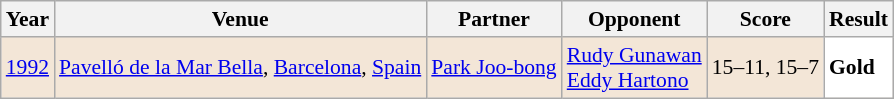<table class="sortable wikitable" style="font-size: 90%;">
<tr>
<th>Year</th>
<th>Venue</th>
<th>Partner</th>
<th>Opponent</th>
<th>Score</th>
<th>Result</th>
</tr>
<tr style="background:#F3E6D7">
<td align="center"><a href='#'>1992</a></td>
<td align="left"><a href='#'>Pavelló de la Mar Bella</a>, <a href='#'>Barcelona</a>, <a href='#'>Spain</a></td>
<td align="left"> <a href='#'>Park Joo-bong</a></td>
<td align="left"> <a href='#'>Rudy Gunawan</a><br> <a href='#'>Eddy Hartono</a></td>
<td align="left">15–11, 15–7</td>
<td style="text-align:left; background:white"> <strong>Gold</strong></td>
</tr>
</table>
